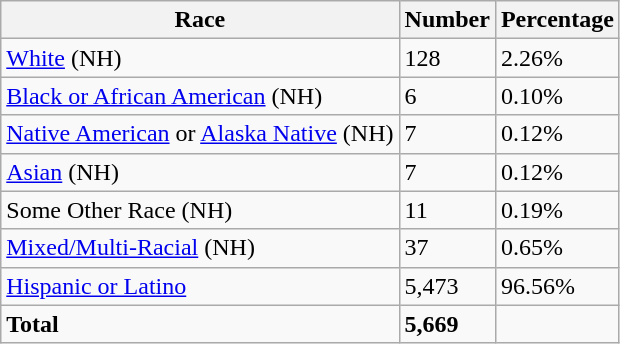<table class="wikitable">
<tr>
<th>Race</th>
<th>Number</th>
<th>Percentage</th>
</tr>
<tr>
<td><a href='#'>White</a> (NH)</td>
<td>128</td>
<td>2.26%</td>
</tr>
<tr>
<td><a href='#'>Black or African American</a> (NH)</td>
<td>6</td>
<td>0.10%</td>
</tr>
<tr>
<td><a href='#'>Native American</a> or <a href='#'>Alaska Native</a> (NH)</td>
<td>7</td>
<td>0.12%</td>
</tr>
<tr>
<td><a href='#'>Asian</a> (NH)</td>
<td>7</td>
<td>0.12%</td>
</tr>
<tr>
<td>Some Other Race (NH)</td>
<td>11</td>
<td>0.19%</td>
</tr>
<tr>
<td><a href='#'>Mixed/Multi-Racial</a> (NH)</td>
<td>37</td>
<td>0.65%</td>
</tr>
<tr>
<td><a href='#'>Hispanic or Latino</a></td>
<td>5,473</td>
<td>96.56%</td>
</tr>
<tr>
<td><strong>Total</strong></td>
<td><strong>5,669</strong></td>
<td></td>
</tr>
</table>
